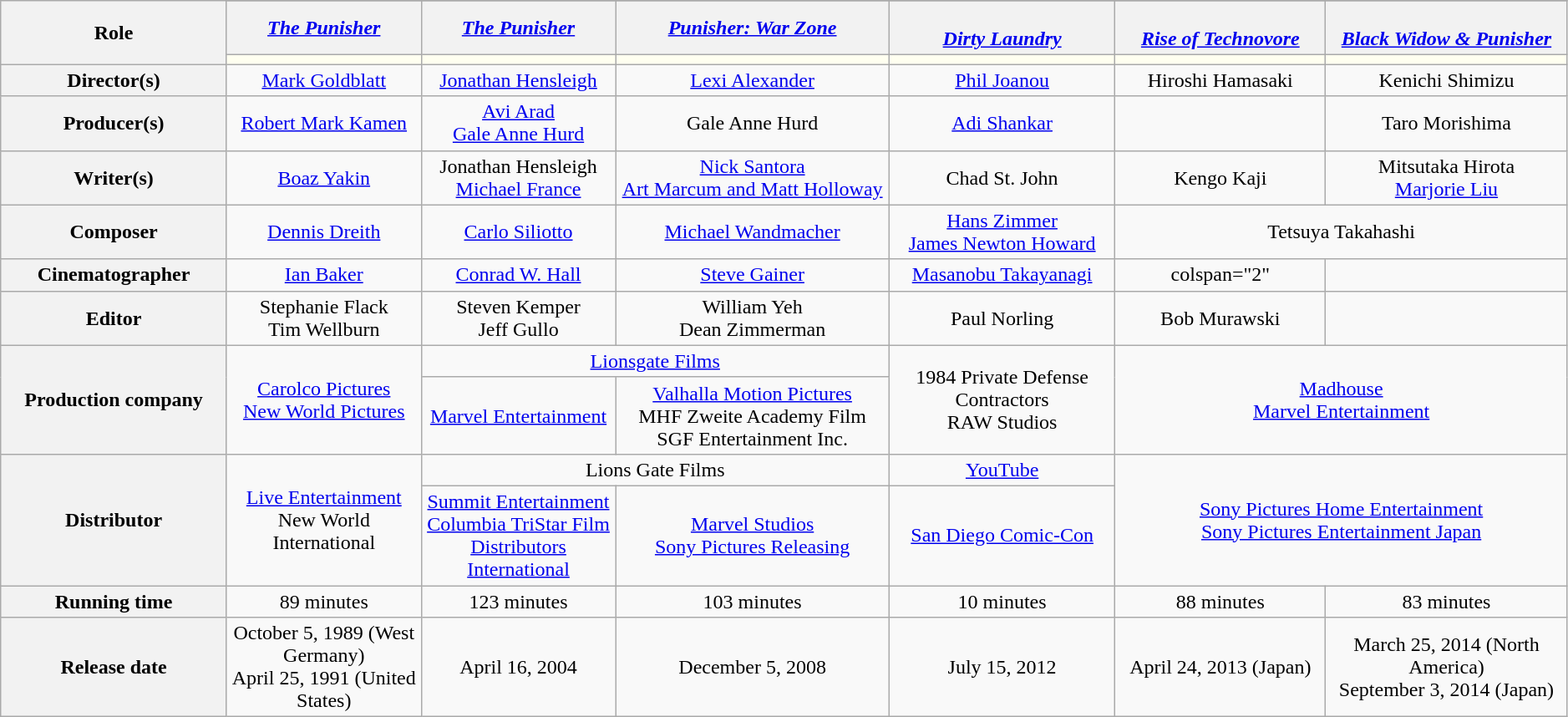<table class="wikitable" style="text-align:center; width:99%;">
<tr>
<th rowspan="3" align="center" width="14.3%">Role</th>
</tr>
<tr>
<th align="center" width="12.3%"><a href='#'><em>The Punisher</em></a></th>
<th align="center" width="12.3%"><a href='#'><em>The Punisher</em></a></th>
<th align="center" width="17.3%"><em><a href='#'>Punisher: War Zone</a></em></th>
<th align="center" width="14.3%"><a href='#'><em><br>Dirty Laundry</em></a></th>
<th align="center" width="13.3%"><a href='#'><em><br>Rise of Technovore</em></a></th>
<th align="center" width="15.3%"><a href='#'><em><br>Black Widow & Punisher</em></a></th>
</tr>
<tr>
<td style="background:ivory;"></td>
<td style="background:ivory;"></td>
<td style="background:ivory;"></td>
<td style="background:ivory;"></td>
<td style="background:ivory;"></td>
<td style="background:ivory;"></td>
</tr>
<tr>
<th>Director(s)</th>
<td><a href='#'>Mark Goldblatt</a></td>
<td><a href='#'>Jonathan Hensleigh</a></td>
<td><a href='#'>Lexi Alexander</a></td>
<td><a href='#'>Phil Joanou</a></td>
<td>Hiroshi Hamasaki</td>
<td>Kenichi Shimizu</td>
</tr>
<tr>
<th>Producer(s)</th>
<td><a href='#'>Robert Mark Kamen</a></td>
<td><a href='#'>Avi Arad</a><br><a href='#'>Gale Anne Hurd</a></td>
<td>Gale Anne Hurd</td>
<td><a href='#'>Adi Shankar</a></td>
<td></td>
<td>Taro Morishima</td>
</tr>
<tr>
<th>Writer(s)</th>
<td><a href='#'>Boaz Yakin</a></td>
<td>Jonathan Hensleigh<br><a href='#'>Michael France</a></td>
<td><a href='#'>Nick Santora</a><br><a href='#'>Art Marcum and Matt Holloway</a></td>
<td>Chad St. John</td>
<td>Kengo Kaji</td>
<td>Mitsutaka Hirota<br><a href='#'>Marjorie Liu</a></td>
</tr>
<tr>
<th>Composer</th>
<td><a href='#'>Dennis Dreith</a></td>
<td><a href='#'>Carlo Siliotto</a></td>
<td><a href='#'>Michael Wandmacher</a></td>
<td><a href='#'>Hans Zimmer</a><br><a href='#'>James Newton Howard</a></td>
<td colspan="2">Tetsuya Takahashi</td>
</tr>
<tr>
<th>Cinematographer</th>
<td><a href='#'>Ian Baker</a></td>
<td><a href='#'>Conrad W. Hall</a></td>
<td><a href='#'>Steve Gainer</a></td>
<td><a href='#'>Masanobu Takayanagi</a></td>
<td>colspan="2" </td>
</tr>
<tr>
<th>Editor</th>
<td>Stephanie Flack<br>Tim Wellburn</td>
<td>Steven Kemper<br>Jeff Gullo</td>
<td>William Yeh<br>Dean Zimmerman</td>
<td>Paul Norling</td>
<td>Bob Murawski</td>
<td></td>
</tr>
<tr>
<th rowspan="2">Production company</th>
<td rowspan="2"><a href='#'>Carolco Pictures</a><br><a href='#'>New World Pictures</a></td>
<td colspan="2"><a href='#'>Lionsgate Films</a></td>
<td rowspan="2">1984 Private Defense Contractors<br>RAW Studios</td>
<td rowspan="2" colspan="2"><a href='#'>Madhouse</a><br><a href='#'>Marvel Entertainment</a></td>
</tr>
<tr>
<td><a href='#'>Marvel Entertainment</a></td>
<td><a href='#'>Valhalla Motion Pictures</a><br>MHF Zweite Academy Film<br>SGF Entertainment Inc.</td>
</tr>
<tr>
<th rowspan="2">Distributor</th>
<td rowspan="2"><a href='#'>Live Entertainment</a><br>New World International</td>
<td colspan="2">Lions Gate Films</td>
<td><a href='#'>YouTube</a></td>
<td rowspan="2" colspan="2"><a href='#'>Sony Pictures Home Entertainment</a><br><a href='#'>Sony Pictures Entertainment Japan</a></td>
</tr>
<tr>
<td><a href='#'>Summit Entertainment</a><br><a href='#'>Columbia TriStar Film Distributors International</a></td>
<td><a href='#'>Marvel Studios</a><br><a href='#'>Sony Pictures Releasing</a></td>
<td><a href='#'>San Diego Comic-Con</a></td>
</tr>
<tr>
<th>Running time</th>
<td>89 minutes</td>
<td>123 minutes</td>
<td>103 minutes</td>
<td>10 minutes</td>
<td>88 minutes</td>
<td>83 minutes</td>
</tr>
<tr>
<th>Release date</th>
<td>October 5, 1989 (West Germany)<br>April 25, 1991 (United States)</td>
<td>April 16, 2004</td>
<td>December 5, 2008</td>
<td>July 15, 2012</td>
<td>April 24, 2013 (Japan)</td>
<td>March 25, 2014 (North America)<br>September 3, 2014 (Japan)</td>
</tr>
</table>
